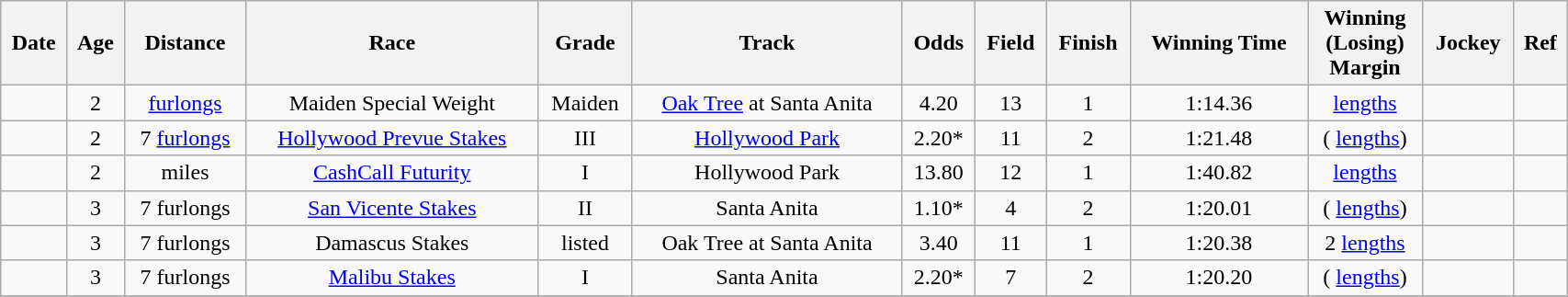<table class = "wikitable sortable" style="text-align:center; width:90%">
<tr>
<th scope="col">Date</th>
<th scope="col">Age</th>
<th scope="col">Distance</th>
<th scope="col">Race</th>
<th scope="col">Grade</th>
<th scope="col">Track</th>
<th scope="col">Odds</th>
<th scope="col">Field</th>
<th scope="col">Finish</th>
<th scope="col">Winning Time</th>
<th scope="col">Winning<br>(Losing)<br>Margin</th>
<th scope="col">Jockey</th>
<th scope="col" class="unsortable">Ref</th>
</tr>
<tr>
<td></td>
<td>2</td>
<td>  <a href='#'>furlongs</a></td>
<td>Maiden Special Weight</td>
<td>Maiden</td>
<td><a href='#'>Oak Tree</a> at Santa Anita</td>
<td>4.20</td>
<td>13</td>
<td>1</td>
<td>1:14.36</td>
<td> <a href='#'>lengths</a></td>
<td></td>
<td></td>
</tr>
<tr>
<td></td>
<td>2</td>
<td> 7 <a href='#'>furlongs</a></td>
<td><a href='#'>Hollywood Prevue Stakes</a></td>
<td>III</td>
<td><a href='#'>Hollywood Park</a></td>
<td>2.20*</td>
<td>11</td>
<td>2</td>
<td>1:21.48</td>
<td>( <a href='#'>lengths</a>)</td>
<td></td>
<td></td>
</tr>
<tr>
<td></td>
<td>2</td>
<td>  miles</td>
<td><a href='#'>CashCall Futurity</a></td>
<td>I</td>
<td>Hollywood Park</td>
<td>13.80</td>
<td>12</td>
<td>1</td>
<td>1:40.82</td>
<td> <a href='#'>lengths</a></td>
<td></td>
<td></td>
</tr>
<tr>
<td></td>
<td>3</td>
<td> 7 furlongs</td>
<td><a href='#'>San Vicente Stakes</a></td>
<td>II</td>
<td>Santa Anita</td>
<td>1.10*</td>
<td>4</td>
<td>2</td>
<td>1:20.01</td>
<td>( <a href='#'>lengths</a>)</td>
<td></td>
<td></td>
</tr>
<tr>
<td></td>
<td>3</td>
<td> 7 furlongs</td>
<td>Damascus Stakes</td>
<td>listed</td>
<td>Oak Tree at Santa Anita</td>
<td>3.40</td>
<td>11</td>
<td>1</td>
<td>1:20.38</td>
<td>2 <a href='#'>lengths</a></td>
<td></td>
<td></td>
</tr>
<tr>
<td></td>
<td>3</td>
<td> 7 furlongs</td>
<td><a href='#'>Malibu Stakes</a></td>
<td>I</td>
<td>Santa Anita</td>
<td>2.20*</td>
<td>7</td>
<td>2</td>
<td>1:20.20</td>
<td>( <a href='#'>lengths</a>)</td>
<td></td>
<td></td>
</tr>
<tr>
</tr>
</table>
